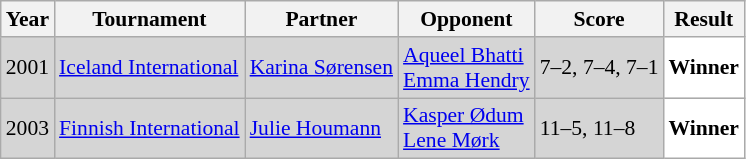<table class="sortable wikitable" style="font-size: 90%;">
<tr>
<th>Year</th>
<th>Tournament</th>
<th>Partner</th>
<th>Opponent</th>
<th>Score</th>
<th>Result</th>
</tr>
<tr style="background:#D5D5D5">
<td align="center">2001</td>
<td align="left"><a href='#'>Iceland International</a></td>
<td align="left"> <a href='#'>Karina Sørensen</a></td>
<td align="left"> <a href='#'>Aqueel Bhatti</a> <br>  <a href='#'>Emma Hendry</a></td>
<td align="left">7–2, 7–4, 7–1</td>
<td style="text-align:left; background:white"> <strong>Winner</strong></td>
</tr>
<tr style="background:#D5D5D5">
<td align="center">2003</td>
<td align="left"><a href='#'>Finnish International</a></td>
<td align="left"> <a href='#'>Julie Houmann</a></td>
<td align="left"> <a href='#'>Kasper Ødum</a> <br>  <a href='#'>Lene Mørk</a></td>
<td align="left">11–5, 11–8</td>
<td style="text-align:left; background:white"> <strong>Winner</strong></td>
</tr>
</table>
